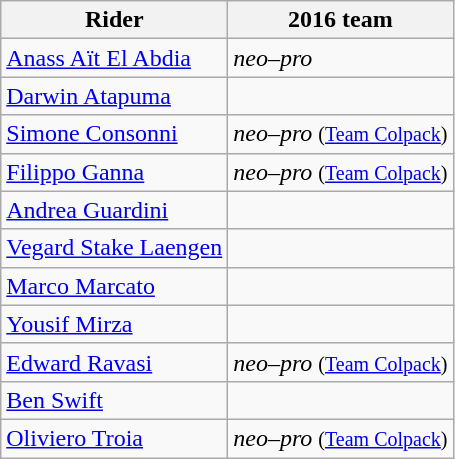<table class="wikitable">
<tr>
<th>Rider</th>
<th>2016 team</th>
</tr>
<tr>
<td><a href='#'>Anass Aït El Abdia</a></td>
<td><em>neo–pro</em></td>
</tr>
<tr>
<td><a href='#'>Darwin Atapuma</a></td>
<td></td>
</tr>
<tr>
<td><a href='#'>Simone Consonni</a></td>
<td><em>neo–pro</em> <small>(<a href='#'>Team Colpack</a>)</small></td>
</tr>
<tr>
<td><a href='#'>Filippo Ganna</a></td>
<td><em>neo–pro</em> <small>(<a href='#'>Team Colpack</a>)</small></td>
</tr>
<tr>
<td><a href='#'>Andrea Guardini</a></td>
<td></td>
</tr>
<tr>
<td><a href='#'>Vegard Stake Laengen</a></td>
<td></td>
</tr>
<tr>
<td><a href='#'>Marco Marcato</a></td>
<td></td>
</tr>
<tr>
<td><a href='#'>Yousif Mirza</a></td>
<td></td>
</tr>
<tr>
<td><a href='#'>Edward Ravasi</a></td>
<td><em>neo–pro</em> <small>(<a href='#'>Team Colpack</a>)</small></td>
</tr>
<tr>
<td><a href='#'>Ben Swift</a></td>
<td></td>
</tr>
<tr>
<td><a href='#'>Oliviero Troia</a></td>
<td><em>neo–pro</em> <small>(<a href='#'>Team Colpack</a>)</small></td>
</tr>
</table>
